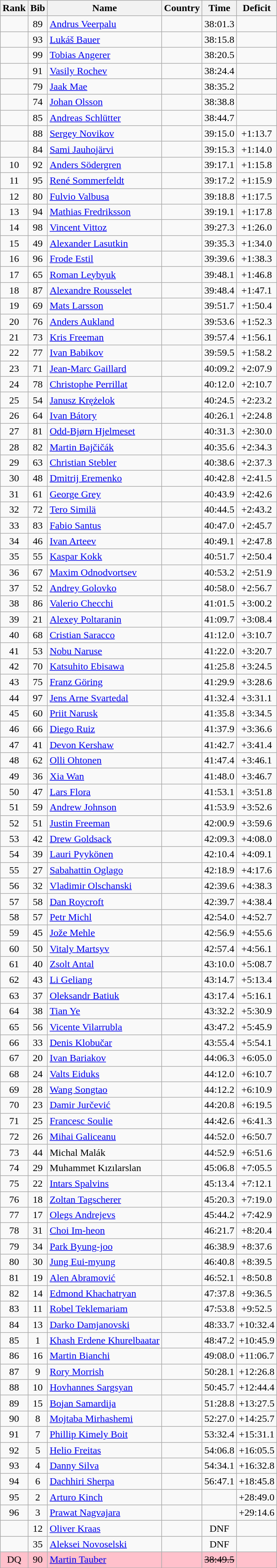<table class="wikitable sortable" style="text-align:center">
<tr>
<th>Rank</th>
<th>Bib</th>
<th>Name</th>
<th>Country</th>
<th>Time</th>
<th>Deficit</th>
</tr>
<tr>
<td></td>
<td>89</td>
<td align="left"><a href='#'>Andrus Veerpalu</a></td>
<td align="left"></td>
<td>38:01.3</td>
<td></td>
</tr>
<tr>
<td></td>
<td>93</td>
<td align="left"><a href='#'>Lukáš Bauer</a></td>
<td align="left"></td>
<td>38:15.8</td>
<td></td>
</tr>
<tr>
<td></td>
<td>99</td>
<td align="left"><a href='#'>Tobias Angerer</a></td>
<td align="left"></td>
<td>38:20.5</td>
<td></td>
</tr>
<tr>
<td></td>
<td>91</td>
<td align="left"><a href='#'>Vasily Rochev</a></td>
<td align="left"></td>
<td>38:24.4</td>
<td></td>
</tr>
<tr>
<td></td>
<td>79</td>
<td align="left"><a href='#'>Jaak Mae</a></td>
<td align="left"></td>
<td>38:35.2</td>
<td></td>
</tr>
<tr>
<td></td>
<td>74</td>
<td align="left"><a href='#'>Johan Olsson</a></td>
<td align="left"></td>
<td>38:38.8</td>
<td></td>
</tr>
<tr>
<td></td>
<td>85</td>
<td align="left"><a href='#'>Andreas Schlütter</a></td>
<td align="left"></td>
<td>38:44.7</td>
<td></td>
</tr>
<tr>
<td></td>
<td>88</td>
<td align="left"><a href='#'>Sergey Novikov</a></td>
<td align="left"></td>
<td>39:15.0</td>
<td>+1:13.7</td>
</tr>
<tr>
<td></td>
<td>84</td>
<td align="left"><a href='#'>Sami Jauhojärvi</a></td>
<td align="left"></td>
<td>39:15.3</td>
<td>+1:14.0</td>
</tr>
<tr>
<td>10</td>
<td>92</td>
<td align="left"><a href='#'>Anders Södergren</a></td>
<td align="left"></td>
<td>39:17.1</td>
<td>+1:15.8</td>
</tr>
<tr>
<td>11</td>
<td>95</td>
<td align="left"><a href='#'>René Sommerfeldt</a></td>
<td align="left"></td>
<td>39:17.2</td>
<td>+1:15.9</td>
</tr>
<tr>
<td>12</td>
<td>80</td>
<td align="left"><a href='#'>Fulvio Valbusa</a></td>
<td align="left"></td>
<td>39:18.8</td>
<td>+1:17.5</td>
</tr>
<tr>
<td>13</td>
<td>94</td>
<td align="left"><a href='#'>Mathias Fredriksson</a></td>
<td align="left"></td>
<td>39:19.1</td>
<td>+1:17.8</td>
</tr>
<tr>
<td>14</td>
<td>98</td>
<td align="left"><a href='#'>Vincent Vittoz</a></td>
<td align="left"></td>
<td>39:27.3</td>
<td>+1:26.0</td>
</tr>
<tr>
<td>15</td>
<td>49</td>
<td align="left"><a href='#'>Alexander Lasutkin</a></td>
<td align="left"></td>
<td>39:35.3</td>
<td>+1:34.0</td>
</tr>
<tr>
<td>16</td>
<td>96</td>
<td align="left"><a href='#'>Frode Estil</a></td>
<td align="left"></td>
<td>39:39.6</td>
<td>+1:38.3</td>
</tr>
<tr>
<td>17</td>
<td>65</td>
<td align="left"><a href='#'>Roman Leybyuk</a></td>
<td align="left"></td>
<td>39:48.1</td>
<td>+1:46.8</td>
</tr>
<tr>
<td>18</td>
<td>87</td>
<td align="left"><a href='#'>Alexandre Rousselet</a></td>
<td align="left"></td>
<td>39:48.4</td>
<td>+1:47.1</td>
</tr>
<tr>
<td>19</td>
<td>69</td>
<td align="left"><a href='#'>Mats Larsson</a></td>
<td align="left"></td>
<td>39:51.7</td>
<td>+1:50.4</td>
</tr>
<tr>
<td>20</td>
<td>76</td>
<td align="left"><a href='#'>Anders Aukland</a></td>
<td align="left"></td>
<td>39:53.6</td>
<td>+1:52.3</td>
</tr>
<tr>
<td>21</td>
<td>73</td>
<td align="left"><a href='#'>Kris Freeman</a></td>
<td align="left"></td>
<td>39:57.4</td>
<td>+1:56.1</td>
</tr>
<tr>
<td>22</td>
<td>77</td>
<td align="left"><a href='#'>Ivan Babikov</a></td>
<td align="left"></td>
<td>39:59.5</td>
<td>+1:58.2</td>
</tr>
<tr>
<td>23</td>
<td>71</td>
<td align="left"><a href='#'>Jean-Marc Gaillard</a></td>
<td align="left"></td>
<td>40:09.2</td>
<td>+2:07.9</td>
</tr>
<tr>
<td>24</td>
<td>78</td>
<td align="left"><a href='#'>Christophe Perrillat</a></td>
<td align="left"></td>
<td>40:12.0</td>
<td>+2:10.7</td>
</tr>
<tr>
<td>25</td>
<td>54</td>
<td align="left"><a href='#'>Janusz Krężelok</a></td>
<td align="left"></td>
<td>40:24.5</td>
<td>+2:23.2</td>
</tr>
<tr>
<td>26</td>
<td>64</td>
<td align="left"><a href='#'>Ivan Bátory</a></td>
<td align="left"></td>
<td>40:26.1</td>
<td>+2:24.8</td>
</tr>
<tr>
<td>27</td>
<td>81</td>
<td align="left"><a href='#'>Odd-Bjørn Hjelmeset</a></td>
<td align="left"></td>
<td>40:31.3</td>
<td>+2:30.0</td>
</tr>
<tr>
<td>28</td>
<td>82</td>
<td align="left"><a href='#'>Martin Bajčičák</a></td>
<td align="left"></td>
<td>40:35.6</td>
<td>+2:34.3</td>
</tr>
<tr>
<td>29</td>
<td>63</td>
<td align="left"><a href='#'>Christian Stebler</a></td>
<td align="left"></td>
<td>40:38.6</td>
<td>+2:37.3</td>
</tr>
<tr>
<td>30</td>
<td>48</td>
<td align="left"><a href='#'>Dmitrij Eremenko</a></td>
<td align="left"></td>
<td>40:42.8</td>
<td>+2:41.5</td>
</tr>
<tr>
<td>31</td>
<td>61</td>
<td align="left"><a href='#'>George Grey</a></td>
<td align="left"></td>
<td>40:43.9</td>
<td>+2:42.6</td>
</tr>
<tr>
<td>32</td>
<td>72</td>
<td align="left"><a href='#'>Tero Similä</a></td>
<td align="left"></td>
<td>40:44.5</td>
<td>+2:43.2</td>
</tr>
<tr>
<td>33</td>
<td>83</td>
<td align="left"><a href='#'>Fabio Santus</a></td>
<td align="left"></td>
<td>40:47.0</td>
<td>+2:45.7</td>
</tr>
<tr>
<td>34</td>
<td>46</td>
<td align="left"><a href='#'>Ivan Arteev</a></td>
<td align="left"></td>
<td>40:49.1</td>
<td>+2:47.8</td>
</tr>
<tr>
<td>35</td>
<td>55</td>
<td align="left"><a href='#'>Kaspar Kokk</a></td>
<td align="left"></td>
<td>40:51.7</td>
<td>+2:50.4</td>
</tr>
<tr>
<td>36</td>
<td>67</td>
<td align="left"><a href='#'>Maxim Odnodvortsev</a></td>
<td align="left"></td>
<td>40:53.2</td>
<td>+2:51.9</td>
</tr>
<tr>
<td>37</td>
<td>52</td>
<td align="left"><a href='#'>Andrey Golovko</a></td>
<td align="left"></td>
<td>40:58.0</td>
<td>+2:56.7</td>
</tr>
<tr>
<td>38</td>
<td>86</td>
<td align="left"><a href='#'>Valerio Checchi</a></td>
<td align="left"></td>
<td>41:01.5</td>
<td>+3:00.2</td>
</tr>
<tr>
<td>39</td>
<td>21</td>
<td align="left"><a href='#'>Alexey Poltaranin</a></td>
<td align="left"></td>
<td>41:09.7</td>
<td>+3:08.4</td>
</tr>
<tr>
<td>40</td>
<td>68</td>
<td align="left"><a href='#'>Cristian Saracco</a></td>
<td align="left"></td>
<td>41:12.0</td>
<td>+3:10.7</td>
</tr>
<tr>
<td>41</td>
<td>53</td>
<td align="left"><a href='#'>Nobu Naruse</a></td>
<td align="left"></td>
<td>41:22.0</td>
<td>+3:20.7</td>
</tr>
<tr>
<td>42</td>
<td>70</td>
<td align="left"><a href='#'>Katsuhito Ebisawa</a></td>
<td align="left"></td>
<td>41:25.8</td>
<td>+3:24.5</td>
</tr>
<tr>
<td>43</td>
<td>75</td>
<td align="left"><a href='#'>Franz Göring</a></td>
<td align="left"></td>
<td>41:29.9</td>
<td>+3:28.6</td>
</tr>
<tr>
<td>44</td>
<td>97</td>
<td align="left"><a href='#'>Jens Arne Svartedal</a></td>
<td align="left"></td>
<td>41:32.4</td>
<td>+3:31.1</td>
</tr>
<tr>
<td>45</td>
<td>60</td>
<td align="left"><a href='#'>Priit Narusk</a></td>
<td align="left"></td>
<td>41:35.8</td>
<td>+3:34.5</td>
</tr>
<tr>
<td>46</td>
<td>66</td>
<td align="left"><a href='#'>Diego Ruiz</a></td>
<td align="left"></td>
<td>41:37.9</td>
<td>+3:36.6</td>
</tr>
<tr>
<td>47</td>
<td>41</td>
<td align="left"><a href='#'>Devon Kershaw</a></td>
<td align="left"></td>
<td>41:42.7</td>
<td>+3:41.4</td>
</tr>
<tr>
<td>48</td>
<td>62</td>
<td align="left"><a href='#'>Olli Ohtonen</a></td>
<td align="left"></td>
<td>41:47.4</td>
<td>+3:46.1</td>
</tr>
<tr>
<td>49</td>
<td>36</td>
<td align="left"><a href='#'>Xia Wan</a></td>
<td align="left"></td>
<td>41:48.0</td>
<td>+3:46.7</td>
</tr>
<tr>
<td>50</td>
<td>47</td>
<td align="left"><a href='#'>Lars Flora</a></td>
<td align="left"></td>
<td>41:53.1</td>
<td>+3:51.8</td>
</tr>
<tr>
<td>51</td>
<td>59</td>
<td align="left"><a href='#'>Andrew Johnson</a></td>
<td align="left"></td>
<td>41:53.9</td>
<td>+3:52.6</td>
</tr>
<tr>
<td>52</td>
<td>51</td>
<td align="left"><a href='#'>Justin Freeman</a></td>
<td align="left"></td>
<td>42:00.9</td>
<td>+3:59.6</td>
</tr>
<tr>
<td>53</td>
<td>42</td>
<td align="left"><a href='#'>Drew Goldsack</a></td>
<td align="left"></td>
<td>42:09.3</td>
<td>+4:08.0</td>
</tr>
<tr>
<td>54</td>
<td>39</td>
<td align="left"><a href='#'>Lauri Pyykönen</a></td>
<td align="left"></td>
<td>42:10.4</td>
<td>+4:09.1</td>
</tr>
<tr>
<td>55</td>
<td>27</td>
<td align="left"><a href='#'>Sabahattin Oglago</a></td>
<td align="left"></td>
<td>42:18.9</td>
<td>+4:17.6</td>
</tr>
<tr>
<td>56</td>
<td>32</td>
<td align="left"><a href='#'>Vladimir Olschanski</a></td>
<td align="left"></td>
<td>42:39.6</td>
<td>+4:38.3</td>
</tr>
<tr>
<td>57</td>
<td>58</td>
<td align="left"><a href='#'>Dan Roycroft</a></td>
<td align="left"></td>
<td>42:39.7</td>
<td>+4:38.4</td>
</tr>
<tr>
<td>58</td>
<td>57</td>
<td align="left"><a href='#'>Petr Michl</a></td>
<td align="left"></td>
<td>42:54.0</td>
<td>+4:52.7</td>
</tr>
<tr>
<td>59</td>
<td>45</td>
<td align="left"><a href='#'>Jože Mehle</a></td>
<td align="left"></td>
<td>42:56.9</td>
<td>+4:55.6</td>
</tr>
<tr>
<td>60</td>
<td>50</td>
<td align="left"><a href='#'>Vitaly Martsyv</a></td>
<td align="left"></td>
<td>42:57.4</td>
<td>+4:56.1</td>
</tr>
<tr>
<td>61</td>
<td>40</td>
<td align="left"><a href='#'>Zsolt Antal</a></td>
<td align="left"></td>
<td>43:10.0</td>
<td>+5:08.7</td>
</tr>
<tr>
<td>62</td>
<td>43</td>
<td align="left"><a href='#'>Li Geliang</a></td>
<td align="left"></td>
<td>43:14.7</td>
<td>+5:13.4</td>
</tr>
<tr>
<td>63</td>
<td>37</td>
<td align="left"><a href='#'>Oleksandr Batiuk</a></td>
<td align="left"></td>
<td>43:17.4</td>
<td>+5:16.1</td>
</tr>
<tr>
<td>64</td>
<td>38</td>
<td align="left"><a href='#'>Tian Ye</a></td>
<td align="left"></td>
<td>43:32.2</td>
<td>+5:30.9</td>
</tr>
<tr>
<td>65</td>
<td>56</td>
<td align="left"><a href='#'>Vicente Vilarrubla</a></td>
<td align="left"></td>
<td>43:47.2</td>
<td>+5:45.9</td>
</tr>
<tr>
<td>66</td>
<td>33</td>
<td align="left"><a href='#'>Denis Klobučar</a></td>
<td align="left"></td>
<td>43:55.4</td>
<td>+5:54.1</td>
</tr>
<tr>
<td>67</td>
<td>20</td>
<td align="left"><a href='#'>Ivan Bariakov</a></td>
<td align="left"></td>
<td>44:06.3</td>
<td>+6:05.0</td>
</tr>
<tr>
<td>68</td>
<td>24</td>
<td align="left"><a href='#'>Valts Eiduks</a></td>
<td align="left"></td>
<td>44:12.0</td>
<td>+6:10.7</td>
</tr>
<tr>
<td>69</td>
<td>28</td>
<td align="left"><a href='#'>Wang Songtao</a></td>
<td align="left"></td>
<td>44:12.2</td>
<td>+6:10.9</td>
</tr>
<tr>
<td>70</td>
<td>23</td>
<td align="left"><a href='#'>Damir Jurčević</a></td>
<td align="left"></td>
<td>44:20.8</td>
<td>+6:19.5</td>
</tr>
<tr>
<td>71</td>
<td>25</td>
<td align="left"><a href='#'>Francesc Soulie</a></td>
<td align="left"></td>
<td>44:42.6</td>
<td>+6:41.3</td>
</tr>
<tr>
<td>72</td>
<td>26</td>
<td align="left"><a href='#'>Mihai Galiceanu</a></td>
<td align="left"></td>
<td>44:52.0</td>
<td>+6:50.7</td>
</tr>
<tr>
<td>73</td>
<td>44</td>
<td align="left">Michal Malák</td>
<td align="left"></td>
<td>44:52.9</td>
<td>+6:51.6</td>
</tr>
<tr>
<td>74</td>
<td>29</td>
<td align="left">Muhammet Kızılarslan</td>
<td align="left"></td>
<td>45:06.8</td>
<td>+7:05.5</td>
</tr>
<tr>
<td>75</td>
<td>22</td>
<td align="left"><a href='#'>Intars Spalvins</a></td>
<td align="left"></td>
<td>45:13.4</td>
<td>+7:12.1</td>
</tr>
<tr>
<td>76</td>
<td>18</td>
<td align="left"><a href='#'>Zoltan Tagscherer</a></td>
<td align="left"></td>
<td>45:20.3</td>
<td>+7:19.0</td>
</tr>
<tr>
<td>77</td>
<td>17</td>
<td align="left"><a href='#'>Olegs Andrejevs</a></td>
<td align="left"></td>
<td>45:44.2</td>
<td>+7:42.9</td>
</tr>
<tr>
<td>78</td>
<td>31</td>
<td align="left"><a href='#'>Choi Im-heon</a></td>
<td align="left"></td>
<td>46:21.7</td>
<td>+8:20.4</td>
</tr>
<tr>
<td>79</td>
<td>34</td>
<td align="left"><a href='#'>Park Byung-joo</a></td>
<td align="left"></td>
<td>46:38.9</td>
<td>+8:37.6</td>
</tr>
<tr>
<td>80</td>
<td>30</td>
<td align="left"><a href='#'>Jung Eui-myung</a></td>
<td align="left"></td>
<td>46:40.8</td>
<td>+8:39.5</td>
</tr>
<tr>
<td>81</td>
<td>19</td>
<td align="left"><a href='#'>Alen Abramović</a></td>
<td align="left"></td>
<td>46:52.1</td>
<td>+8:50.8</td>
</tr>
<tr>
<td>82</td>
<td>14</td>
<td align="left"><a href='#'>Edmond Khachatryan</a></td>
<td align="left"></td>
<td>47:37.8</td>
<td>+9:36.5</td>
</tr>
<tr>
<td>83</td>
<td>11</td>
<td align="left"><a href='#'>Robel Teklemariam</a></td>
<td align="left"></td>
<td>47:53.8</td>
<td>+9:52.5</td>
</tr>
<tr>
<td>84</td>
<td>13</td>
<td align="left"><a href='#'>Darko Damjanovski</a></td>
<td align="left"></td>
<td>48:33.7</td>
<td>+10:32.4</td>
</tr>
<tr>
<td>85</td>
<td>1</td>
<td align="left"><a href='#'>Khash Erdene Khurelbaatar</a></td>
<td align="left"></td>
<td>48:47.2</td>
<td>+10:45.9</td>
</tr>
<tr>
<td>86</td>
<td>16</td>
<td align="left"><a href='#'>Martin Bianchi</a></td>
<td align="left"></td>
<td>49:08.0</td>
<td>+11:06.7</td>
</tr>
<tr>
<td>87</td>
<td>9</td>
<td align="left"><a href='#'>Rory Morrish</a></td>
<td align="left"></td>
<td>50:28.1</td>
<td>+12:26.8</td>
</tr>
<tr>
<td>88</td>
<td>10</td>
<td align="left"><a href='#'>Hovhannes Sargsyan</a></td>
<td align="left"></td>
<td>50:45.7</td>
<td>+12:44.4</td>
</tr>
<tr>
<td>89</td>
<td>15</td>
<td align="left"><a href='#'>Bojan Samardija</a></td>
<td align="left"></td>
<td>51:28.8</td>
<td>+13:27.5</td>
</tr>
<tr>
<td>90</td>
<td>8</td>
<td align="left"><a href='#'>Mojtaba Mirhashemi</a></td>
<td align="left"></td>
<td>52:27.0</td>
<td>+14:25.7</td>
</tr>
<tr>
<td>91</td>
<td>7</td>
<td align="left"><a href='#'>Phillip Kimely Boit</a></td>
<td align="left"></td>
<td>53:32.4</td>
<td>+15:31.1</td>
</tr>
<tr>
<td>92</td>
<td>5</td>
<td align="left"><a href='#'>Helio Freitas</a></td>
<td align="left"></td>
<td>54:06.8</td>
<td>+16:05.5</td>
</tr>
<tr>
<td>93</td>
<td>4</td>
<td align="left"><a href='#'>Danny Silva</a></td>
<td align="left"></td>
<td>54:34.1</td>
<td>+16:32.8</td>
</tr>
<tr>
<td>94</td>
<td>6</td>
<td align="left"><a href='#'>Dachhiri Sherpa</a></td>
<td align="left"></td>
<td>56:47.1</td>
<td>+18:45.8</td>
</tr>
<tr>
<td>95</td>
<td>2</td>
<td align="left"><a href='#'>Arturo Kinch</a></td>
<td align="left"></td>
<td></td>
<td>+28:49.0</td>
</tr>
<tr>
<td>96</td>
<td>3</td>
<td align="left"><a href='#'>Prawat Nagvajara</a></td>
<td align="left"></td>
<td></td>
<td>+29:14.6</td>
</tr>
<tr>
<td></td>
<td>12</td>
<td align="left"><a href='#'>Oliver Kraas</a></td>
<td align="left"></td>
<td>DNF</td>
<td></td>
</tr>
<tr>
<td></td>
<td>35</td>
<td align="left"><a href='#'>Aleksei Novoselski</a></td>
<td align="left"></td>
<td>DNF</td>
<td></td>
</tr>
<tr bgcolor=pink>
<td> DQ</td>
<td>90</td>
<td align="left"><a href='#'>Martin Tauber</a></td>
<td align="left"></td>
<td><s>38:49.5</s></td>
<td><s></s></td>
</tr>
</table>
